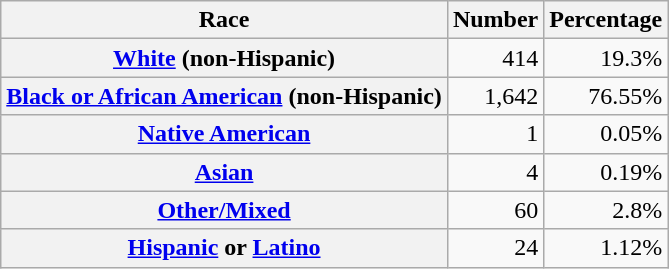<table class="wikitable" style="text-align:right">
<tr>
<th scope="col">Race</th>
<th scope="col">Number</th>
<th scope="col">Percentage</th>
</tr>
<tr>
<th scope="row"><a href='#'>White</a> (non-Hispanic)</th>
<td>414</td>
<td>19.3%</td>
</tr>
<tr>
<th scope="row"><a href='#'>Black or African American</a> (non-Hispanic)</th>
<td>1,642</td>
<td>76.55%</td>
</tr>
<tr>
<th scope="row"><a href='#'>Native American</a></th>
<td>1</td>
<td>0.05%</td>
</tr>
<tr>
<th scope="row"><a href='#'>Asian</a></th>
<td>4</td>
<td>0.19%</td>
</tr>
<tr>
<th scope="row"><a href='#'>Other/Mixed</a></th>
<td>60</td>
<td>2.8%</td>
</tr>
<tr>
<th scope="row"><a href='#'>Hispanic</a> or <a href='#'>Latino</a></th>
<td>24</td>
<td>1.12%</td>
</tr>
</table>
